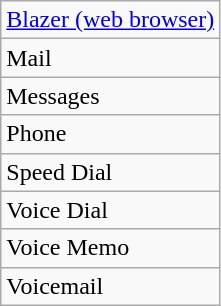<table class="wikitable" border="1">
<tr>
<td><a href='#'>Blazer (web browser)</a></td>
</tr>
<tr>
<td>Mail</td>
</tr>
<tr>
<td>Messages</td>
</tr>
<tr>
<td>Phone</td>
</tr>
<tr>
<td>Speed Dial</td>
</tr>
<tr>
<td>Voice Dial</td>
</tr>
<tr>
<td>Voice Memo</td>
</tr>
<tr>
<td>Voicemail</td>
</tr>
</table>
